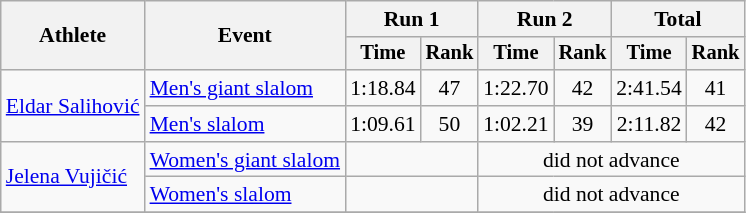<table class=wikitable style=font-size:90%;text-align:center>
<tr>
<th rowspan=2>Athlete</th>
<th rowspan=2>Event</th>
<th colspan=2>Run 1</th>
<th colspan=2>Run 2</th>
<th colspan=2>Total</th>
</tr>
<tr style="font-size:95%">
<th>Time</th>
<th>Rank</th>
<th>Time</th>
<th>Rank</th>
<th>Time</th>
<th>Rank</th>
</tr>
<tr>
<td align=left rowspan=2><a href='#'>Eldar Salihović</a></td>
<td align=left><a href='#'>Men's giant slalom</a></td>
<td>1:18.84</td>
<td>47</td>
<td>1:22.70</td>
<td>42</td>
<td>2:41.54</td>
<td>41</td>
</tr>
<tr>
<td align=left><a href='#'>Men's slalom</a></td>
<td>1:09.61</td>
<td>50</td>
<td>1:02.21</td>
<td>39</td>
<td>2:11.82</td>
<td>42</td>
</tr>
<tr>
<td align=left rowspan=2><a href='#'>Jelena Vujičić</a></td>
<td align=left><a href='#'>Women's giant slalom</a></td>
<td colspan=2></td>
<td colspan=4>did not advance</td>
</tr>
<tr>
<td align=left><a href='#'>Women's slalom</a></td>
<td colspan=2></td>
<td colspan=4>did not advance</td>
</tr>
<tr>
</tr>
</table>
